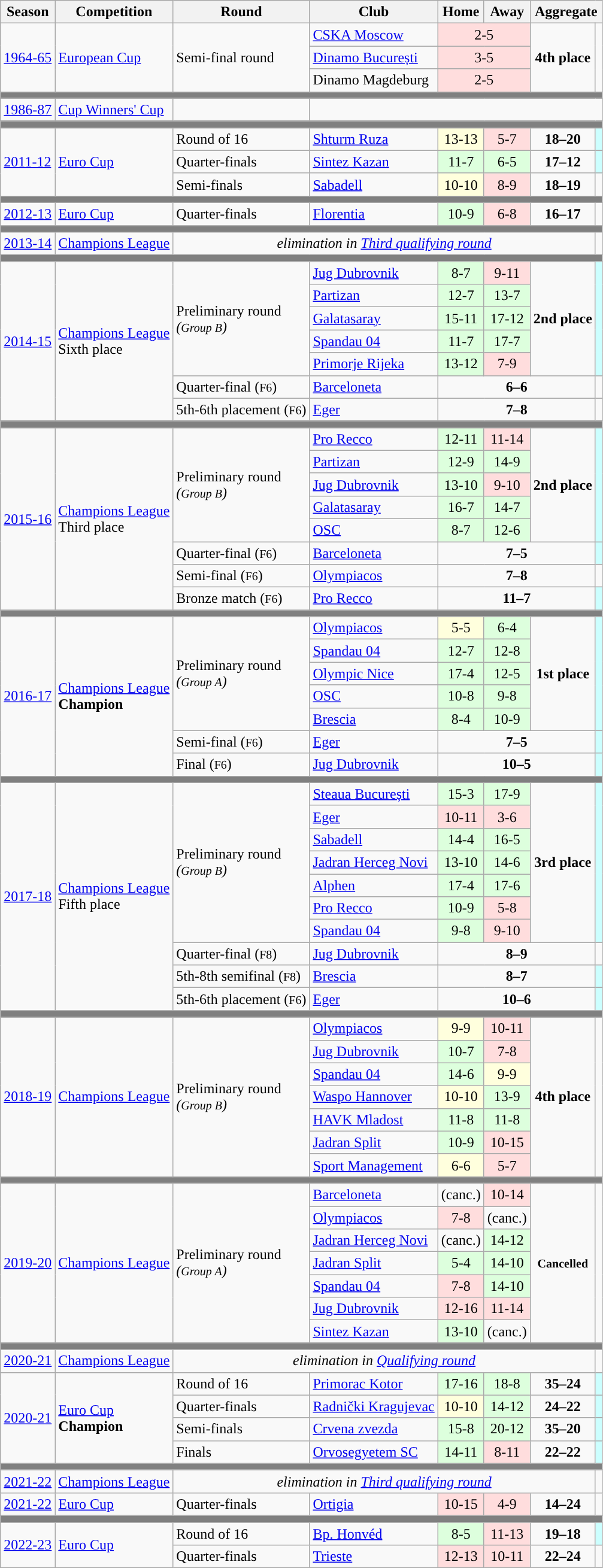<table class="wikitable collapsible collapsed" align="center" style="text-align:left;">
<tr>
<th>Season</th>
<th>Competition</th>
<th>Round</th>
<th>Club</th>
<th>Home</th>
<th>Away</th>
<th colspan=2>Aggregate</th>
</tr>
<tr>
<td rowspan=3><a href='#'>1964-65</a></td>
<td rowspan=3><a href='#'>European Cup</a></td>
<td rowspan=3>Semi-final round</td>
<td> <a href='#'>CSKA Moscow</a></td>
<td colspan=2; style="text-align:center; background:#fdd;">2-5</td>
<td align=center rowspan=3><strong>4th place</strong></td>
<td align="center" rowspan=3></td>
</tr>
<tr>
<td> <a href='#'>Dinamo București</a></td>
<td colspan=2; style="text-align:center; background:#fdd;">3-5</td>
</tr>
<tr>
<td> Dinamo Magdeburg</td>
<td colspan=2; style="text-align:center; background:#fdd;">2-5</td>
</tr>
<tr>
<td colspan=8 style="text-align: center;" bgcolor=grey></td>
</tr>
<tr>
<td><a href='#'>1986-87</a></td>
<td><a href='#'>Cup Winners' Cup</a></td>
<td></td>
</tr>
<tr>
<td colspan=8 style="text-align: center;" bgcolor=grey></td>
</tr>
<tr>
<td rowspan=3><a href='#'>2011-12</a></td>
<td rowspan=3><a href='#'>Euro Cup</a></td>
<td>Round of 16</td>
<td> <a href='#'>Shturm Ruza</a></td>
<td style="text-align:center; background:#ffd;">13-13</td>
<td style="text-align:center; background:#fdd;">5-7</td>
<td align=center><strong>18–20</strong></td>
<td style="background-color:#CFF" align="center"></td>
</tr>
<tr>
<td>Quarter-finals</td>
<td> <a href='#'>Sintez Kazan</a></td>
<td style="text-align:center; background:#dfd;">11-7</td>
<td style="text-align:center; background:#dfd;">6-5</td>
<td align=center><strong>17–12</strong></td>
<td style="background-color:#CFF" align="center"></td>
</tr>
<tr>
<td>Semi-finals</td>
<td> <a href='#'>Sabadell</a></td>
<td style="text-align:center; background:#ffd;">10-10</td>
<td style="text-align:center; background:#fdd;">8-9</td>
<td align=center><strong>18–19</strong></td>
<td align="center"></td>
</tr>
<tr>
<td colspan=8 style="text-align: center;" bgcolor=grey></td>
</tr>
<tr>
<td rowspan=1><a href='#'>2012-13</a></td>
<td rowspan=1><a href='#'>Euro Cup</a></td>
<td>Quarter-finals</td>
<td> <a href='#'>Florentia</a></td>
<td style="text-align:center; background:#dfd;">10-9</td>
<td style="text-align:center; background:#fdd;">6-8</td>
<td style="text-align:center;"><strong>16–17</strong></td>
<td align="center"></td>
</tr>
<tr>
<td colspan=8 style="text-align: center;" bgcolor=grey></td>
</tr>
<tr>
<td rowspan=1><a href='#'>2013-14</a></td>
<td rowspan=1><a href='#'>Champions League</a></td>
<td colspan=5; align="center"><em>elimination in <a href='#'>Third qualifying round</a></em></td>
<td align="center"></td>
</tr>
<tr>
<td colspan=8 style="text-align: center;" bgcolor=grey></td>
</tr>
<tr>
<td rowspan=7><a href='#'>2014-15</a></td>
<td rowspan=7><a href='#'>Champions League</a><br>Sixth place</td>
<td rowspan=5>Preliminary round<br><em>(<small>Group B</small>)</em></td>
<td> <a href='#'>Jug Dubrovnik</a></td>
<td style="text-align:center; background:#dfd;">8-7</td>
<td style="text-align:center; background:#fdd;">9-11</td>
<td align=center rowspan=5><strong>2nd place</strong></td>
<td style="background-color:#CFF" align="center" rowspan=5></td>
</tr>
<tr>
<td> <a href='#'>Partizan</a></td>
<td style="text-align:center; background:#dfd;">12-7</td>
<td style="text-align:center; background:#dfd;">13-7</td>
</tr>
<tr>
<td> <a href='#'>Galatasaray</a></td>
<td style="text-align:center; background:#dfd;">15-11</td>
<td style="text-align:center; background:#dfd;">17-12</td>
</tr>
<tr>
<td> <a href='#'>Spandau 04</a></td>
<td style="text-align:center; background:#dfd;">11-7</td>
<td style="text-align:center; background:#dfd;">17-7</td>
</tr>
<tr>
<td> <a href='#'>Primorje Rijeka</a></td>
<td style="text-align:center; background:#dfd;">13-12</td>
<td style="text-align:center; background:#fdd;">7-9</td>
</tr>
<tr>
<td>Quarter-final (<small>F6</small>)</td>
<td> <a href='#'>Barceloneta</a></td>
<td colspan=3; style="text-align:center"><strong>6–6 </strong></td>
<td align="center"></td>
</tr>
<tr>
<td>5th-6th placement (<small>F6</small>)</td>
<td> <a href='#'>Eger</a></td>
<td colspan=3; style="text-align:center"><strong>7–8</strong></td>
<td align="center"></td>
</tr>
<tr>
<td colspan=8 style="text-align: center;" bgcolor=grey></td>
</tr>
<tr>
<td rowspan=8><a href='#'>2015-16</a></td>
<td rowspan=8><a href='#'>Champions League</a><br> Third place</td>
<td rowspan=5>Preliminary round<br><em>(<small>Group B</small>)</em></td>
<td> <a href='#'>Pro Recco</a></td>
<td style="text-align:center; background:#dfd;">12-11</td>
<td style="text-align:center; background:#fdd;">11-14</td>
<td align=center rowspan=5><strong>2nd place</strong></td>
<td style="background-color:#CFF" align="center" rowspan=5></td>
</tr>
<tr>
<td> <a href='#'>Partizan</a></td>
<td style="text-align:center; background:#dfd;">12-9</td>
<td style="text-align:center; background:#dfd;">14-9</td>
</tr>
<tr>
<td> <a href='#'>Jug Dubrovnik</a></td>
<td style="text-align:center; background:#dfd;">13-10</td>
<td style="text-align:center; background:#fdd;">9-10</td>
</tr>
<tr>
<td> <a href='#'>Galatasaray</a></td>
<td style="text-align:center; background:#dfd;">16-7</td>
<td style="text-align:center; background:#dfd;">14-7</td>
</tr>
<tr>
<td> <a href='#'>OSC</a></td>
<td style="text-align:center; background:#dfd;">8-7</td>
<td style="text-align:center; background:#dfd;">12-6</td>
</tr>
<tr>
<td>Quarter-final (<small>F6</small>)</td>
<td> <a href='#'>Barceloneta</a></td>
<td colspan=3; style="text-align:center"><strong>7–5</strong></td>
<td style="background-color:#CFF" align="center"></td>
</tr>
<tr>
<td>Semi-final (<small>F6</small>)</td>
<td> <a href='#'>Olympiacos</a></td>
<td colspan=3; style="text-align:center"><strong>7–8</strong></td>
<td align="center"></td>
</tr>
<tr>
<td>Bronze match (<small>F6</small>)</td>
<td> <a href='#'>Pro Recco</a></td>
<td colspan=3; style="text-align:center"><strong>11–7</strong></td>
<td style="background-color:#CFF" align="center"></td>
</tr>
<tr>
<td colspan=8 style="text-align: center;" bgcolor=grey></td>
</tr>
<tr>
<td rowspan=7><a href='#'>2016-17</a></td>
<td rowspan=7><a href='#'>Champions League</a><br> <strong>Champion</strong></td>
<td rowspan=5>Preliminary round<br><em>(<small>Group A</small>)</em></td>
<td> <a href='#'>Olympiacos</a></td>
<td style="text-align:center; background:#ffd;">5-5</td>
<td style="text-align:center; background:#dfd;">6-4</td>
<td align=center rowspan=5><strong>1st place</strong></td>
<td style="background-color:#CFF" align="center" rowspan=5></td>
</tr>
<tr>
<td> <a href='#'>Spandau 04</a></td>
<td style="text-align:center; background:#dfd;">12-7</td>
<td style="text-align:center; background:#dfd;">12-8</td>
</tr>
<tr>
<td> <a href='#'>Olympic Nice</a></td>
<td style="text-align:center; background:#dfd;">17-4</td>
<td style="text-align:center; background:#dfd;">12-5</td>
</tr>
<tr>
<td> <a href='#'>OSC</a></td>
<td style="text-align:center; background:#dfd;">10-8</td>
<td style="text-align:center; background:#dfd;">9-8</td>
</tr>
<tr>
<td> <a href='#'>Brescia</a></td>
<td style="text-align:center; background:#dfd;">8-4</td>
<td style="text-align:center; background:#dfd;">10-9</td>
</tr>
<tr>
<td>Semi-final (<small>F6</small>)</td>
<td> <a href='#'>Eger</a></td>
<td colspan=3; style="text-align:center"><strong>7–5</strong></td>
<td style="background-color:#CFF" align="center"></td>
</tr>
<tr>
<td>Final (<small>F6</small>)</td>
<td> <a href='#'>Jug Dubrovnik</a></td>
<td colspan=3; style="text-align:center"><strong>10–5</strong></td>
<td style="background-color:#CFF" align="center"></td>
</tr>
<tr>
<td colspan=8 style="text-align: center;" bgcolor=grey></td>
</tr>
<tr>
<td rowspan=10><a href='#'>2017-18</a></td>
<td rowspan=10><a href='#'>Champions League</a><br>Fifth place</td>
<td rowspan=7>Preliminary round<br><em>(<small>Group B</small>)</em></td>
<td> <a href='#'>Steaua București</a></td>
<td style="text-align:center; background:#dfd;">15-3</td>
<td style="text-align:center; background:#dfd;">17-9</td>
<td align=center rowspan=7><strong>3rd place</strong></td>
<td style="background-color:#CFF" align="center" rowspan=7></td>
</tr>
<tr>
<td> <a href='#'>Eger</a></td>
<td style="text-align:center; background:#fdd;">10-11</td>
<td style="text-align:center; background:#fdd;">3-6</td>
</tr>
<tr>
<td> <a href='#'>Sabadell</a></td>
<td style="text-align:center; background:#dfd;">14-4</td>
<td style="text-align:center; background:#dfd;">16-5</td>
</tr>
<tr>
<td> <a href='#'>Jadran Herceg Novi</a></td>
<td style="text-align:center; background:#dfd;">13-10</td>
<td style="text-align:center; background:#dfd;">14-6</td>
</tr>
<tr>
<td> <a href='#'>Alphen</a></td>
<td style="text-align:center; background:#dfd;">17-4</td>
<td style="text-align:center; background:#dfd;">17-6</td>
</tr>
<tr>
<td> <a href='#'>Pro Recco</a></td>
<td style="text-align:center; background:#dfd;">10-9</td>
<td style="text-align:center; background:#fdd;">5-8</td>
</tr>
<tr>
<td> <a href='#'>Spandau 04</a></td>
<td style="text-align:center; background:#dfd;">9-8</td>
<td style="text-align:center; background:#fdd;">9-10</td>
</tr>
<tr>
<td>Quarter-final (<small>F8</small>)</td>
<td> <a href='#'>Jug Dubrovnik</a></td>
<td colspan=3; style="text-align:center"><strong>8–9</strong></td>
<td align="center"></td>
</tr>
<tr>
<td>5th-8th semifinal (<small>F8</small>)</td>
<td> <a href='#'>Brescia</a></td>
<td colspan=3; style="text-align:center"><strong>8–7</strong></td>
<td style="background-color:#CFF" align="center"></td>
</tr>
<tr>
<td>5th-6th placement (<small>F6</small>)</td>
<td> <a href='#'>Eger</a></td>
<td colspan=3; style="text-align:center"><strong>10–6</strong></td>
<td style="background-color:#CFF" align="center"></td>
</tr>
<tr>
<td colspan=8 style="text-align: center;" bgcolor=grey></td>
</tr>
<tr>
<td rowspan=7><a href='#'>2018-19</a></td>
<td rowspan=7><a href='#'>Champions League</a></td>
<td rowspan=7>Preliminary round<br><em>(<small>Group B</small>)</em></td>
<td> <a href='#'>Olympiacos</a></td>
<td style="text-align:center; background:#ffd;">9-9</td>
<td style="text-align:center; background:#fdd;">10-11</td>
<td align=center rowspan=7><strong>4th place</strong></td>
<td align="center" rowspan=7></td>
</tr>
<tr>
<td> <a href='#'>Jug Dubrovnik</a></td>
<td style="text-align:center; background:#dfd;">10-7</td>
<td style="text-align:center; background:#fdd;">7-8</td>
</tr>
<tr>
<td> <a href='#'>Spandau 04</a></td>
<td style="text-align:center; background:#dfd;">14-6</td>
<td style="text-align:center; background:#ffd;">9-9</td>
</tr>
<tr>
<td> <a href='#'>Waspo Hannover</a></td>
<td style="text-align:center; background:#ffd;">10-10</td>
<td style="text-align:center; background:#dfd;">13-9</td>
</tr>
<tr>
<td> <a href='#'>HAVK Mladost</a></td>
<td style="text-align:center; background:#dfd;">11-8</td>
<td style="text-align:center; background:#dfd;">11-8</td>
</tr>
<tr>
<td> <a href='#'>Jadran Split</a></td>
<td style="text-align:center; background:#dfd;">10-9</td>
<td style="text-align:center; background:#fdd;">10-15</td>
</tr>
<tr>
<td> <a href='#'>Sport Management</a></td>
<td style="text-align:center; background:#ffd;">6-6</td>
<td style="text-align:center; background:#fdd;">5-7</td>
</tr>
<tr>
<td colspan=8 style="text-align: center;" bgcolor=grey></td>
</tr>
<tr>
<td rowspan=7><a href='#'>2019-20</a></td>
<td rowspan=7><a href='#'>Champions League</a></td>
<td rowspan=7>Preliminary round<br><em>(<small>Group A</small>)</em></td>
<td> <a href='#'>Barceloneta</a></td>
<td style="text-align:center">(canc.)</td>
<td style="text-align:center; background:#fdd;">10-14</td>
<td align=center rowspan=7><small><strong>Cancelled</strong></small></td>
</tr>
<tr>
<td> <a href='#'>Olympiacos</a></td>
<td style="text-align:center; background:#fdd;">7-8</td>
<td style="text-align:center">(canc.)</td>
</tr>
<tr>
<td> <a href='#'>Jadran Herceg Novi</a></td>
<td style="text-align:center">(canc.)</td>
<td style="text-align:center; background:#dfd;">14-12</td>
</tr>
<tr>
<td> <a href='#'>Jadran Split</a></td>
<td style="text-align:center; background:#dfd;">5-4</td>
<td style="text-align:center; background:#dfd;">14-10</td>
</tr>
<tr>
<td> <a href='#'>Spandau 04</a></td>
<td style="text-align:center; background:#fdd;">7-8</td>
<td style="text-align:center; background:#dfd;">14-10</td>
</tr>
<tr>
<td> <a href='#'>Jug Dubrovnik</a></td>
<td style="text-align:center; background:#fdd;">12-16</td>
<td style="text-align:center; background:#fdd;">11-14</td>
</tr>
<tr>
<td> <a href='#'>Sintez Kazan</a></td>
<td style="text-align:center; background:#dfd;">13-10</td>
<td style="text-align:center">(canc.)</td>
</tr>
<tr>
<td colspan=8 style="text-align: center;" bgcolor=grey></td>
</tr>
<tr>
<td rowspan=1><a href='#'>2020-21</a></td>
<td rowspan=1><a href='#'>Champions League</a></td>
<td colspan=5; align="center"><em>elimination in <a href='#'>Qualifying round</a></em></td>
<td align="center"></td>
</tr>
<tr>
<td rowspan=4><a href='#'>2020-21</a></td>
<td rowspan=4><a href='#'>Euro Cup</a><br> <strong>Champion</strong></td>
<td>Round of 16</td>
<td> <a href='#'>Primorac Kotor</a></td>
<td style="text-align:center; background:#dfd;">17-16</td>
<td style="text-align:center; background:#dfd;">18-8</td>
<td style="text-align:center;"><strong>35–24</strong></td>
<td style="background-color:#CFF" align="center"></td>
</tr>
<tr>
<td>Quarter-finals</td>
<td> <a href='#'>Radnički Kragujevac</a></td>
<td style="text-align:center; background:#ffd;">10-10</td>
<td style="text-align:center; background:#dfd;">14-12</td>
<td style="text-align:center;"><strong>24–22</strong></td>
<td style="background-color:#CFF" align="center"></td>
</tr>
<tr>
<td>Semi-finals</td>
<td> <a href='#'>Crvena zvezda</a></td>
<td style="text-align:center; background:#dfd;">15-8</td>
<td style="text-align:center; background:#dfd;">20-12</td>
<td style="text-align:center;"><strong>35–20</strong></td>
<td style="background-color:#CFF" align="center"></td>
</tr>
<tr>
<td>Finals</td>
<td> <a href='#'>Orvosegyetem SC</a></td>
<td style="text-align:center; background:#dfd;">14-11</td>
<td style="text-align:center; background:#fdd;">8-11</td>
<td style="text-align:center;"><strong>22–22 </strong></td>
<td style="background-color:#CFF" align="center"></td>
</tr>
<tr>
<td colspan=8 style="text-align: center;" bgcolor=grey></td>
</tr>
<tr>
<td rowspan=1><a href='#'>2021-22</a></td>
<td rowspan=1><a href='#'>Champions League</a></td>
<td colspan=5; align="center"><em>elimination in <a href='#'>Third qualifying round</a></em></td>
<td align="center"></td>
</tr>
<tr>
<td rowspan=1><a href='#'>2021-22</a></td>
<td rowspan=1><a href='#'>Euro Cup</a></td>
<td>Quarter-finals</td>
<td> <a href='#'>Ortigia</a></td>
<td style="text-align:center; background:#fdd;">10-15</td>
<td style="text-align:center; background:#fdd;">4-9</td>
<td style="text-align:center;"><strong>14–24</strong></td>
<td align="center"></td>
</tr>
<tr>
<td colspan=8 style="text-align: center;" bgcolor=grey></td>
</tr>
<tr>
<td rowspan=2><a href='#'>2022-23</a></td>
<td rowspan=2><a href='#'>Euro Cup</a></td>
<td>Round of 16</td>
<td> <a href='#'>Bp. Honvéd</a></td>
<td style="text-align:center; background:#dfd;">8-5</td>
<td style="text-align:center; background:#fdd;">11-13</td>
<td style="text-align:center;"><strong>19–18</strong></td>
<td style="background-color:#CFF" align="center"></td>
</tr>
<tr>
<td>Quarter-finals</td>
<td> <a href='#'>Trieste</a></td>
<td style="text-align:center; background:#fdd;">12-13</td>
<td style="text-align:center; background:#fdd;">10-11</td>
<td style="text-align:center;"><strong>22–24</strong></td>
<td align="center"></td>
</tr>
</table>
